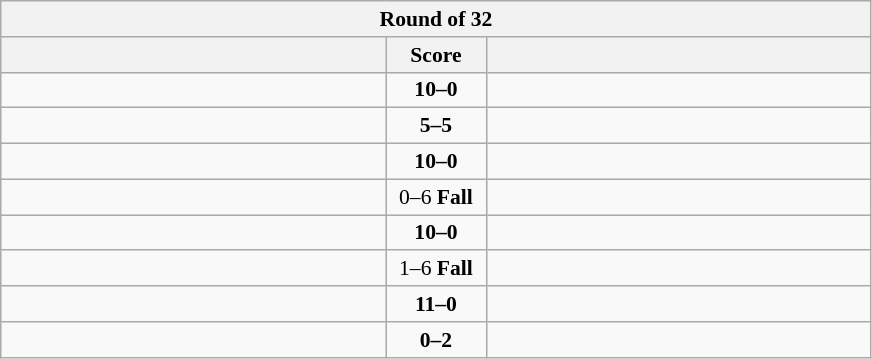<table class="wikitable" style="text-align: center; font-size:90% ">
<tr>
<th colspan=3>Round of 32</th>
</tr>
<tr>
<th align="right" width="250"></th>
<th width="60">Score</th>
<th align="left" width="250"></th>
</tr>
<tr>
<td align=left><strong></strong></td>
<td align=center><strong>10–0</strong></td>
<td align=left></td>
</tr>
<tr>
<td align=left></td>
<td align=center><strong>5–5</strong></td>
<td align=left><strong></strong></td>
</tr>
<tr>
<td align=left><strong></strong></td>
<td align=center><strong>10–0</strong></td>
<td align=left></td>
</tr>
<tr>
<td align=left></td>
<td align=center>0–6 <strong>Fall</strong></td>
<td align=left><strong></strong></td>
</tr>
<tr>
<td align=left><strong></strong></td>
<td align=center><strong>10–0</strong></td>
<td align=left></td>
</tr>
<tr>
<td align=left></td>
<td align=center>1–6 <strong>Fall</strong></td>
<td align=left><strong></strong></td>
</tr>
<tr>
<td align=left><strong></strong></td>
<td align=center><strong>11–0</strong></td>
<td align=left></td>
</tr>
<tr>
<td align=left></td>
<td align=center><strong>0–2</strong></td>
<td align=left><strong></strong></td>
</tr>
</table>
